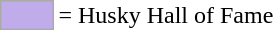<table>
<tr>
<td style="background-color:#C0ACEA; border:1px solid #aaaaaa; width:2em;"></td>
<td>= Husky Hall of Fame</td>
</tr>
</table>
